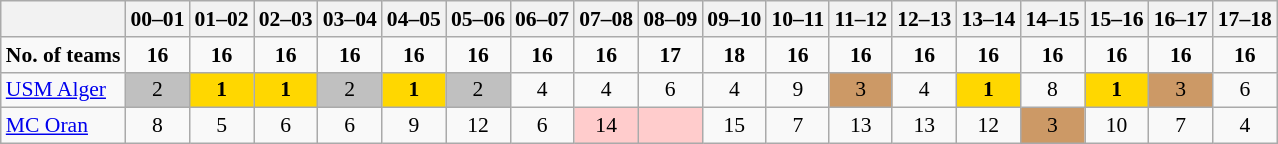<table border=1  bordercolor="#CCCCCC" class=wikitable style="font-size:90%;">
<tr align=LEFT valign=CENTER>
<th></th>
<th>00–01</th>
<th>01–02</th>
<th>02–03</th>
<th>03–04</th>
<th>04–05</th>
<th>05–06</th>
<th>06–07</th>
<th>07–08</th>
<th>08–09</th>
<th>09–10</th>
<th>10–11</th>
<th>11–12</th>
<th>12–13</th>
<th>13–14</th>
<th>14–15</th>
<th>15–16</th>
<th>16–17</th>
<th>17–18</th>
</tr>
<tr align=CENTER>
<td><strong>No. of teams</strong></td>
<td><strong>16</strong></td>
<td><strong>16</strong></td>
<td><strong>16</strong></td>
<td><strong>16</strong></td>
<td><strong>16</strong></td>
<td><strong>16</strong></td>
<td><strong>16</strong></td>
<td><strong>16</strong></td>
<td><strong>17</strong></td>
<td><strong>18</strong></td>
<td><strong>16</strong></td>
<td><strong>16</strong></td>
<td><strong>16</strong></td>
<td><strong>16</strong></td>
<td><strong>16</strong></td>
<td><strong>16</strong></td>
<td><strong>16</strong></td>
<td><strong>16</strong></td>
</tr>
<tr align=CENTER valign=BOTTOM>
<td align=LEFT><a href='#'>USM Alger</a></td>
<td bgcolor=silver>2</td>
<td bgcolor=gold><strong>1</strong></td>
<td bgcolor=gold><strong>1</strong></td>
<td bgcolor=silver>2</td>
<td bgcolor=gold><strong>1</strong></td>
<td bgcolor=silver>2</td>
<td>4</td>
<td>4</td>
<td>6</td>
<td>4</td>
<td>9</td>
<td bgcolor=#cc9966>3</td>
<td>4</td>
<td bgcolor=gold><strong>1</strong></td>
<td>8</td>
<td bgcolor=gold><strong>1</strong></td>
<td bgcolor=#cc9966>3</td>
<td>6</td>
</tr>
<tr align=CENTER valign=BOTTOM>
<td align=LEFT><a href='#'>MC Oran</a></td>
<td>8</td>
<td>5</td>
<td>6</td>
<td>6</td>
<td>9</td>
<td>12</td>
<td>6</td>
<td bgcolor=#FFCCCC>14</td>
<td bgcolor=#FFCCCC></td>
<td>15</td>
<td>7</td>
<td>13</td>
<td>13</td>
<td>12</td>
<td bgcolor=#cc9966>3</td>
<td>10</td>
<td>7</td>
<td>4</td>
</tr>
</table>
